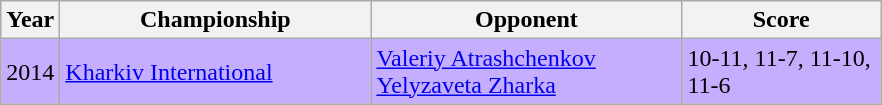<table class="sortable wikitable">
<tr>
<th>Year</th>
<th width=200>Championship</th>
<th width=200>Opponent</th>
<th width=125>Score</th>
</tr>
<tr bgcolor=#C6AEFF>
<td>2014</td>
<td><a href='#'>Kharkiv International</a></td>
<td> <a href='#'>Valeriy Atrashchenkov</a><br> <a href='#'>Yelyzaveta Zharka</a></td>
<td>10-11, 11-7, 11-10, 11-6</td>
</tr>
</table>
